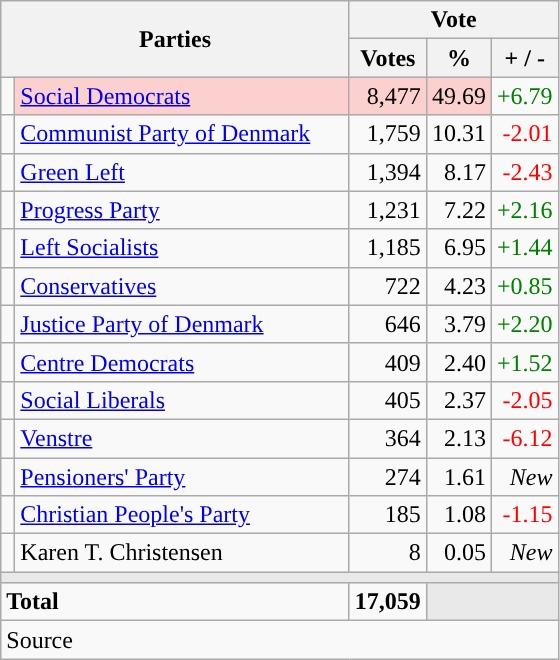<table class="wikitable" style="text-align:right;">
<tr>
<th style="text-align:centre;" rowspan="2" colspan="2" width="225">Parties</th>
<th colspan="3">Vote</th>
</tr>
<tr>
<th width="15">Votes</th>
<th width="15">%</th>
<th width="15">+ / -</th>
</tr>
<tr>
<td width="2" style="color:inherit;background:"></td>
<td bgcolor=#fbd0ce  align="left"><a href='#'>Social Democrats</a></td>
<td bgcolor=#fbd0ce>8,477</td>
<td bgcolor=#fbd0ce>49.69</td>
<td style=color:green;>+6.79</td>
</tr>
<tr>
<td width="2" style="color:inherit;background:"></td>
<td align="left"><a href='#'>Communist Party of Denmark</a></td>
<td>1,759</td>
<td>10.31</td>
<td style=color:red;>-2.01</td>
</tr>
<tr>
<td width="2" style="color:inherit;background:"></td>
<td align="left"><a href='#'>Green Left</a></td>
<td>1,394</td>
<td>8.17</td>
<td style=color:red;>-2.43</td>
</tr>
<tr>
<td width="2" style="color:inherit;background:"></td>
<td align="left"><a href='#'>Progress Party</a></td>
<td>1,231</td>
<td>7.22</td>
<td style=color:green;>+2.16</td>
</tr>
<tr>
<td width="2" style="color:inherit;background:"></td>
<td align="left"><a href='#'>Left Socialists</a></td>
<td>1,185</td>
<td>6.95</td>
<td style=color:green;>+1.44</td>
</tr>
<tr>
<td width="2" style="color:inherit;background:"></td>
<td align="left"><a href='#'>Conservatives</a></td>
<td>722</td>
<td>4.23</td>
<td style=color:green;>+0.85</td>
</tr>
<tr>
<td width="2" style="color:inherit;background:"></td>
<td align="left"><a href='#'>Justice Party of Denmark</a></td>
<td>646</td>
<td>3.79</td>
<td style=color:green;>+2.20</td>
</tr>
<tr>
<td width="2" style="color:inherit;background:"></td>
<td align="left"><a href='#'>Centre Democrats</a></td>
<td>409</td>
<td>2.40</td>
<td style=color:green;>+1.52</td>
</tr>
<tr>
<td width="2" style="color:inherit;background:"></td>
<td align="left"><a href='#'>Social Liberals</a></td>
<td>405</td>
<td>2.37</td>
<td style=color:red;>-2.05</td>
</tr>
<tr>
<td width="2" style="color:inherit;background:"></td>
<td align="left"><a href='#'>Venstre</a></td>
<td>364</td>
<td>2.13</td>
<td style=color:red;>-6.12</td>
</tr>
<tr>
<td width="2" style="color:inherit;background:"></td>
<td align="left"><a href='#'>Pensioners' Party</a></td>
<td>274</td>
<td>1.61</td>
<td><em>New</em></td>
</tr>
<tr>
<td width="2" style="color:inherit;background:"></td>
<td align="left"><a href='#'>Christian People's Party</a></td>
<td>185</td>
<td>1.08</td>
<td style=color:red;>-1.15</td>
</tr>
<tr>
<td width="2" style="color:inherit;background:"></td>
<td align="left">Karen T. Christensen</td>
<td>8</td>
<td>0.05</td>
<td><em>New</em></td>
</tr>
<tr>
<td colspan="7" bgcolor="#E9E9E9"></td>
</tr>
<tr>
<td align="left" colspan="2"><strong>Total</strong></td>
<td><strong>17,059</strong></td>
<td bgcolor="#E9E9E9" colspan="2"></td>
</tr>
<tr>
<td align="left" colspan="6">Source</td>
</tr>
</table>
